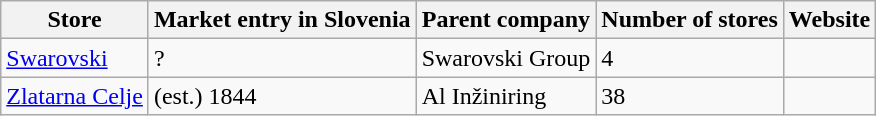<table class="wikitable sortable">
<tr>
<th>Store</th>
<th>Market entry in Slovenia</th>
<th>Parent company</th>
<th>Number of stores</th>
<th>Website</th>
</tr>
<tr>
<td><a href='#'>Swarovski</a></td>
<td>?</td>
<td>Swarovski Group</td>
<td>4</td>
<td></td>
</tr>
<tr>
<td><a href='#'>Zlatarna Celje</a></td>
<td>(est.) 1844</td>
<td>Al Inžiniring</td>
<td>38</td>
<td></td>
</tr>
</table>
